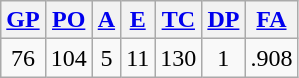<table class="wikitable">
<tr>
<th><a href='#'>GP</a></th>
<th><a href='#'>PO</a></th>
<th><a href='#'>A</a></th>
<th><a href='#'>E</a></th>
<th><a href='#'>TC</a></th>
<th><a href='#'>DP</a></th>
<th><a href='#'>FA</a></th>
</tr>
<tr align=center>
<td>76</td>
<td>104</td>
<td>5</td>
<td>11</td>
<td>130</td>
<td>1</td>
<td>.908</td>
</tr>
</table>
